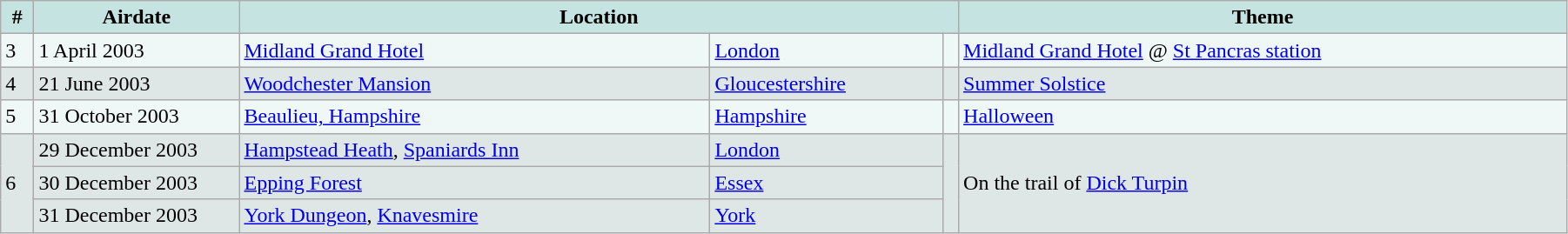<table class="wikitable" id="series_list" style="width:95%;">
<tr>
<th style="background:#c5e4e1;">#</th>
<th style="background:#c5e4e1; width:150px;">Airdate</th>
<th style="background:#c5e4e1;" colspan="3">Location</th>
<th style="background:#c5e4e1;">Theme</th>
</tr>
<tr style="background:#eff8f7;">
<td>3</td>
<td>1 April 2003</td>
<td><a href='#'>Midland Grand Hotel</a></td>
<td><a href='#'>London</a></td>
<td></td>
<td><a href='#'>Midland Grand Hotel</a> @ <a href='#'>St Pancras station</a></td>
</tr>
<tr style="background:#dee7e6;">
<td>4</td>
<td>21 June 2003</td>
<td><a href='#'>Woodchester Mansion</a></td>
<td><a href='#'>Gloucestershire</a></td>
<td></td>
<td><a href='#'>Summer Solstice</a></td>
</tr>
<tr style="background:#eff8f7;">
<td>5</td>
<td>31 October 2003</td>
<td><a href='#'>Beaulieu, Hampshire</a></td>
<td><a href='#'>Hampshire</a></td>
<td></td>
<td><a href='#'>Halloween</a></td>
</tr>
<tr style="background:#dee7e6;">
<td rowspan="3">6</td>
<td>29 December 2003</td>
<td><a href='#'>Hampstead Heath</a>, <a href='#'>Spaniards Inn</a></td>
<td><a href='#'>London</a></td>
<td rowspan="3"></td>
<td rowspan="3">On the trail of <a href='#'>Dick Turpin</a></td>
</tr>
<tr style="background:#dee7e6;">
<td>30 December 2003</td>
<td><a href='#'>Epping Forest</a></td>
<td><a href='#'>Essex</a></td>
</tr>
<tr style="background:#dee7e6;">
<td>31 December 2003</td>
<td><a href='#'>York Dungeon</a>, <a href='#'>Knavesmire</a></td>
<td><a href='#'>York</a></td>
</tr>
</table>
